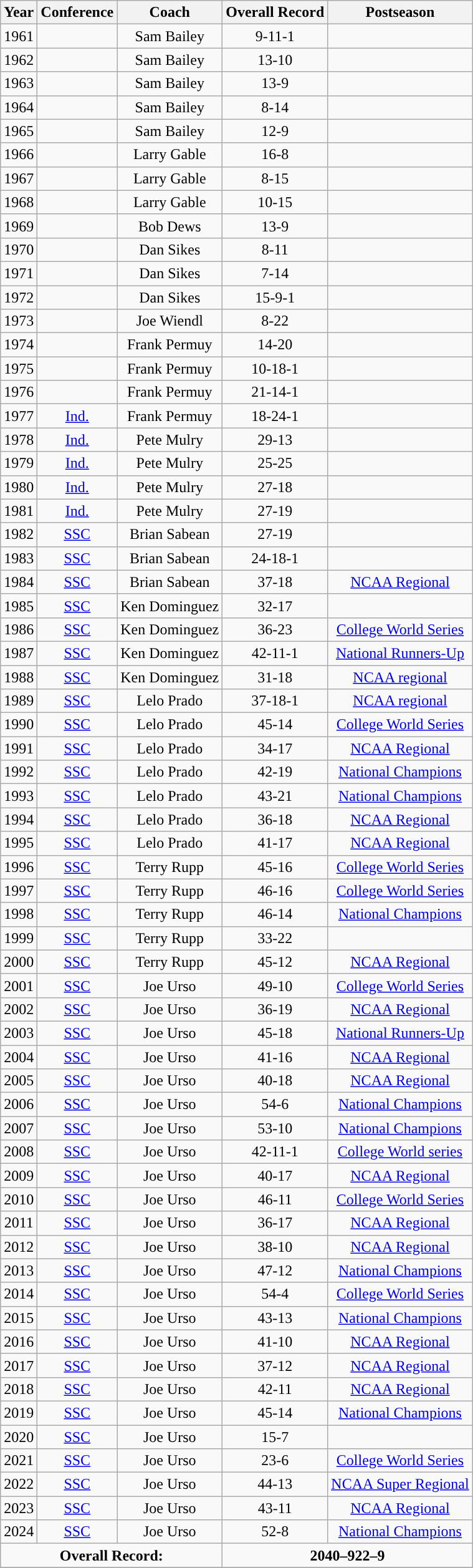<table class="wikitable" style="text-align:center">
<tr>
<th>Year</th>
<th>Conference</th>
<th>Coach</th>
<th>Overall Record</th>
<th>Postseason</th>
</tr>
<tr align="center">
<td>1961</td>
<td></td>
<td>Sam Bailey</td>
<td>9-11-1</td>
<td></td>
</tr>
<tr align="center">
<td>1962</td>
<td></td>
<td>Sam Bailey</td>
<td>13-10</td>
<td></td>
</tr>
<tr align="center">
<td>1963</td>
<td></td>
<td>Sam Bailey</td>
<td>13-9</td>
<td></td>
</tr>
<tr align="center">
<td>1964</td>
<td></td>
<td>Sam Bailey</td>
<td>8-14</td>
<td></td>
</tr>
<tr align="center">
<td>1965</td>
<td></td>
<td>Sam Bailey</td>
<td>12-9</td>
<td></td>
</tr>
<tr align="center">
<td>1966</td>
<td></td>
<td>Larry Gable</td>
<td>16-8</td>
<td></td>
</tr>
<tr align="center">
<td>1967</td>
<td></td>
<td>Larry Gable</td>
<td>8-15</td>
<td></td>
</tr>
<tr align="center">
<td>1968</td>
<td></td>
<td>Larry Gable</td>
<td>10-15</td>
<td></td>
</tr>
<tr align="center">
<td>1969</td>
<td></td>
<td>Bob Dews</td>
<td>13-9</td>
<td></td>
</tr>
<tr align="center">
<td>1970</td>
<td></td>
<td>Dan Sikes</td>
<td>8-11</td>
<td></td>
</tr>
<tr align="center">
<td>1971</td>
<td></td>
<td>Dan Sikes</td>
<td>7-14</td>
<td></td>
</tr>
<tr align="center">
<td>1972</td>
<td></td>
<td>Dan Sikes</td>
<td>15-9-1</td>
<td></td>
</tr>
<tr align="center">
<td>1973</td>
<td></td>
<td>Joe Wiendl</td>
<td>8-22</td>
<td></td>
</tr>
<tr align="center">
<td>1974</td>
<td></td>
<td>Frank Permuy</td>
<td>14-20</td>
<td></td>
</tr>
<tr align="center">
<td>1975</td>
<td></td>
<td>Frank Permuy</td>
<td>10-18-1</td>
<td></td>
</tr>
<tr align="center">
<td>1976</td>
<td></td>
<td>Frank Permuy</td>
<td>21-14-1</td>
<td></td>
</tr>
<tr align="center">
<td>1977</td>
<td><a href='#'>Ind.</a></td>
<td>Frank Permuy</td>
<td>18-24-1</td>
<td></td>
</tr>
<tr align="center">
<td>1978</td>
<td><a href='#'>Ind.</a></td>
<td>Pete Mulry</td>
<td>29-13</td>
<td></td>
</tr>
<tr align="center">
<td>1979</td>
<td><a href='#'>Ind.</a></td>
<td>Pete Mulry</td>
<td>25-25</td>
<td></td>
</tr>
<tr align="center">
<td>1980</td>
<td><a href='#'>Ind.</a></td>
<td>Pete Mulry</td>
<td>27-18</td>
<td></td>
</tr>
<tr align="center">
<td>1981</td>
<td><a href='#'>Ind.</a></td>
<td>Pete Mulry</td>
<td>27-19</td>
<td></td>
</tr>
<tr align="center">
<td>1982</td>
<td><a href='#'>SSC</a></td>
<td>Brian Sabean</td>
<td>27-19</td>
<td></td>
</tr>
<tr align="center">
<td>1983</td>
<td><a href='#'>SSC</a></td>
<td>Brian Sabean</td>
<td>24-18-1</td>
<td></td>
</tr>
<tr align="center">
<td>1984</td>
<td><a href='#'>SSC</a></td>
<td>Brian Sabean</td>
<td>37-18</td>
<td><a href='#'>NCAA Regional</a></td>
</tr>
<tr align="center">
<td>1985</td>
<td><a href='#'>SSC</a></td>
<td>Ken Dominguez</td>
<td>32-17</td>
<td></td>
</tr>
<tr align="center">
<td>1986</td>
<td><a href='#'>SSC</a></td>
<td>Ken Dominguez</td>
<td>36-23</td>
<td><a href='#'>College World Series</a></td>
</tr>
<tr align="center">
<td>1987</td>
<td><a href='#'>SSC</a></td>
<td>Ken Dominguez</td>
<td>42-11-1</td>
<td><a href='#'>National Runners-Up</a></td>
</tr>
<tr align="center">
<td>1988</td>
<td><a href='#'>SSC</a></td>
<td>Ken Dominguez</td>
<td>31-18</td>
<td><a href='#'>NCAA regional</a></td>
</tr>
<tr align="center">
<td>1989</td>
<td><a href='#'>SSC</a></td>
<td>Lelo Prado</td>
<td>37-18-1</td>
<td><a href='#'>NCAA regional</a></td>
</tr>
<tr align="center">
<td>1990</td>
<td><a href='#'>SSC</a></td>
<td>Lelo Prado</td>
<td>45-14</td>
<td><a href='#'>College World Series</a></td>
</tr>
<tr align="center">
<td>1991</td>
<td><a href='#'>SSC</a></td>
<td>Lelo Prado</td>
<td>34-17</td>
<td><a href='#'>NCAA Regional</a></td>
</tr>
<tr align="center">
<td>1992</td>
<td><a href='#'>SSC</a></td>
<td>Lelo Prado</td>
<td>42-19</td>
<td><a href='#'>National Champions</a></td>
</tr>
<tr align="center">
<td>1993</td>
<td><a href='#'>SSC</a></td>
<td>Lelo Prado</td>
<td>43-21</td>
<td><a href='#'>National Champions</a></td>
</tr>
<tr align="center">
<td>1994</td>
<td><a href='#'>SSC</a></td>
<td>Lelo Prado</td>
<td>36-18</td>
<td><a href='#'>NCAA Regional</a></td>
</tr>
<tr align="center">
<td>1995</td>
<td><a href='#'>SSC</a></td>
<td>Lelo Prado</td>
<td>41-17</td>
<td><a href='#'>NCAA Regional</a></td>
</tr>
<tr align="center">
<td>1996</td>
<td><a href='#'>SSC</a></td>
<td>Terry Rupp</td>
<td>45-16</td>
<td><a href='#'>College World Series</a></td>
</tr>
<tr align="center">
<td>1997</td>
<td><a href='#'>SSC</a></td>
<td>Terry Rupp</td>
<td>46-16</td>
<td><a href='#'>College World Series</a></td>
</tr>
<tr align="center">
<td>1998</td>
<td><a href='#'>SSC</a></td>
<td>Terry Rupp</td>
<td>46-14</td>
<td><a href='#'>National Champions</a></td>
</tr>
<tr align="center">
<td>1999</td>
<td><a href='#'>SSC</a></td>
<td>Terry Rupp</td>
<td>33-22</td>
<td></td>
</tr>
<tr align="center">
<td>2000</td>
<td><a href='#'>SSC</a></td>
<td>Terry Rupp</td>
<td>45-12</td>
<td><a href='#'>NCAA Regional</a></td>
</tr>
<tr align="center">
<td>2001</td>
<td><a href='#'>SSC</a></td>
<td>Joe Urso</td>
<td>49-10</td>
<td><a href='#'>College World Series</a></td>
</tr>
<tr align="center">
<td>2002</td>
<td><a href='#'>SSC</a></td>
<td>Joe Urso</td>
<td>36-19</td>
<td><a href='#'>NCAA Regional</a></td>
</tr>
<tr align="center">
<td>2003</td>
<td><a href='#'>SSC</a></td>
<td>Joe Urso</td>
<td>45-18</td>
<td><a href='#'>National Runners-Up</a></td>
</tr>
<tr align="center">
<td>2004</td>
<td><a href='#'>SSC</a></td>
<td>Joe Urso</td>
<td>41-16</td>
<td><a href='#'>NCAA Regional</a></td>
</tr>
<tr align="center">
<td>2005</td>
<td><a href='#'>SSC</a></td>
<td>Joe Urso</td>
<td>40-18</td>
<td><a href='#'>NCAA Regional</a></td>
</tr>
<tr align="center">
<td>2006</td>
<td><a href='#'>SSC</a></td>
<td>Joe Urso</td>
<td>54-6</td>
<td><a href='#'>National Champions</a></td>
</tr>
<tr align="center">
<td>2007</td>
<td><a href='#'>SSC</a></td>
<td>Joe Urso</td>
<td>53-10</td>
<td><a href='#'>National Champions</a></td>
</tr>
<tr align="center">
<td>2008</td>
<td><a href='#'>SSC</a></td>
<td>Joe Urso</td>
<td>42-11-1</td>
<td><a href='#'>College World series</a></td>
</tr>
<tr align="center">
<td>2009</td>
<td><a href='#'>SSC</a></td>
<td>Joe Urso</td>
<td>40-17</td>
<td><a href='#'>NCAA Regional</a></td>
</tr>
<tr align="center">
<td>2010</td>
<td><a href='#'>SSC</a></td>
<td>Joe Urso</td>
<td>46-11</td>
<td><a href='#'>College World Series</a></td>
</tr>
<tr align="center">
<td>2011</td>
<td><a href='#'>SSC</a></td>
<td>Joe Urso</td>
<td>36-17</td>
<td><a href='#'>NCAA Regional</a></td>
</tr>
<tr align="center">
<td>2012</td>
<td><a href='#'>SSC</a></td>
<td>Joe Urso</td>
<td>38-10</td>
<td><a href='#'>NCAA Regional</a></td>
</tr>
<tr align="center">
<td>2013</td>
<td><a href='#'>SSC</a></td>
<td>Joe Urso</td>
<td>47-12</td>
<td><a href='#'>National Champions</a></td>
</tr>
<tr align="center">
<td>2014</td>
<td><a href='#'>SSC</a></td>
<td>Joe Urso</td>
<td>54-4</td>
<td><a href='#'>College World Series</a></td>
</tr>
<tr align="center">
<td>2015</td>
<td><a href='#'>SSC</a></td>
<td>Joe Urso</td>
<td>43-13</td>
<td><a href='#'>National Champions</a></td>
</tr>
<tr align="center">
<td>2016</td>
<td><a href='#'>SSC</a></td>
<td>Joe Urso</td>
<td>41-10</td>
<td><a href='#'>NCAA Regional</a></td>
</tr>
<tr align="center">
<td>2017</td>
<td><a href='#'>SSC</a></td>
<td>Joe Urso</td>
<td>37-12</td>
<td><a href='#'>NCAA Regional</a></td>
</tr>
<tr align="center">
<td>2018</td>
<td><a href='#'>SSC</a></td>
<td>Joe Urso</td>
<td>42-11</td>
<td><a href='#'>NCAA Regional</a></td>
</tr>
<tr align="center">
<td>2019</td>
<td><a href='#'>SSC</a></td>
<td>Joe Urso</td>
<td>45-14</td>
<td><a href='#'>National Champions</a></td>
</tr>
<tr align="center">
<td>2020</td>
<td><a href='#'>SSC</a></td>
<td>Joe Urso</td>
<td>15-7</td>
<td></td>
</tr>
<tr align="center">
<td>2021</td>
<td><a href='#'>SSC</a></td>
<td>Joe Urso</td>
<td>23-6</td>
<td><a href='#'>College World Series</a></td>
</tr>
<tr align="center">
<td>2022</td>
<td><a href='#'>SSC</a></td>
<td>Joe Urso</td>
<td>44-13</td>
<td><a href='#'>NCAA Super Regional</a></td>
</tr>
<tr align="center">
<td>2023</td>
<td><a href='#'>SSC</a></td>
<td>Joe Urso</td>
<td>43-11</td>
<td><a href='#'>NCAA Regional</a></td>
</tr>
<tr align="center">
<td>2024</td>
<td><a href='#'>SSC</a></td>
<td>Joe Urso</td>
<td>52-8</td>
<td><a href='#'>National Champions</a></td>
</tr>
<tr align="center">
<td colspan=3><strong>Overall Record:</strong></td>
<td colspan=2><strong>2040–922–9</strong></td>
</tr>
<tr>
</tr>
</table>
